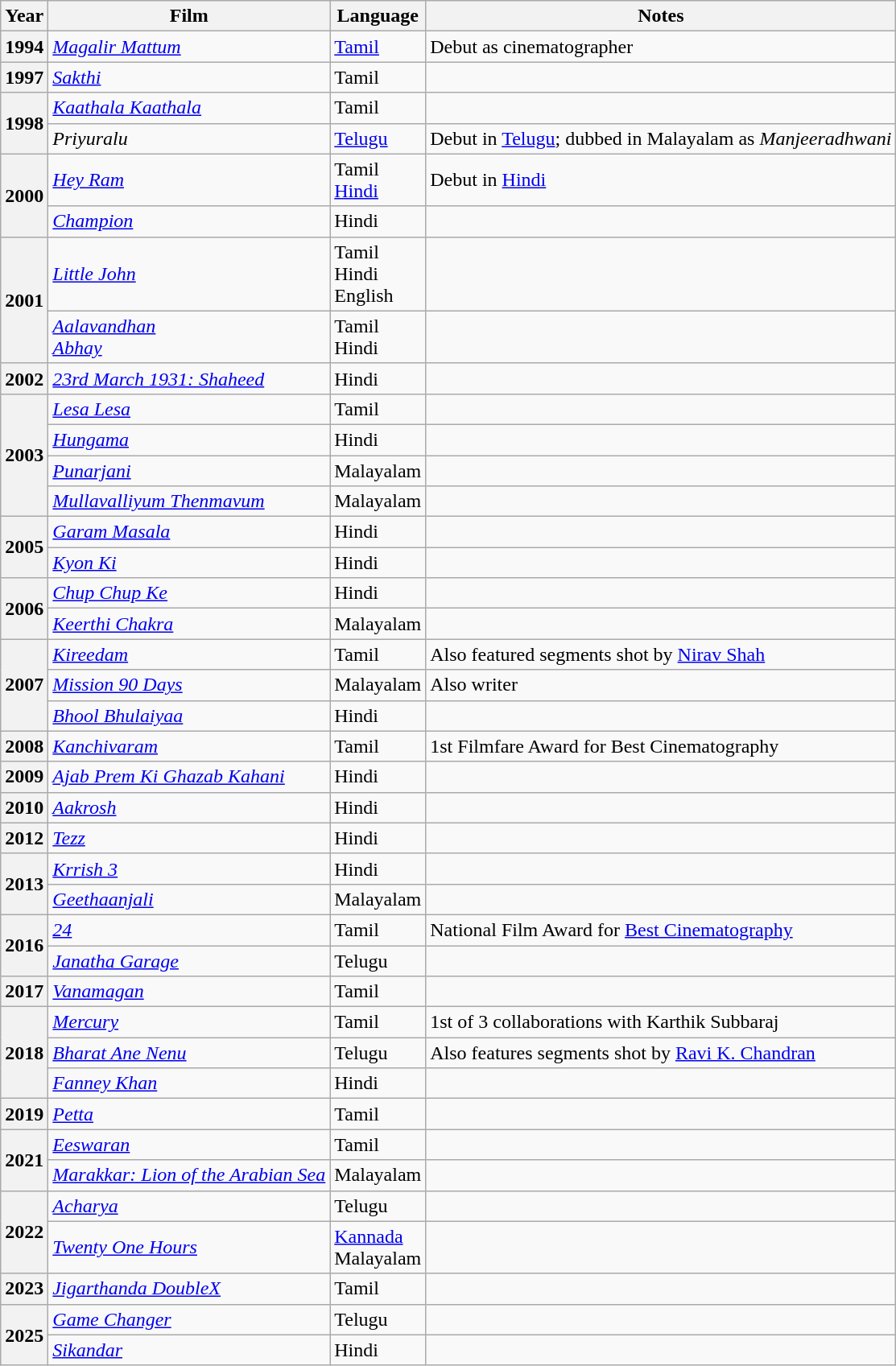<table class="wikitable sortable">
<tr>
<th scope="col">Year</th>
<th scope="col">Film</th>
<th scope="col">Language</th>
<th scope="col">Notes</th>
</tr>
<tr>
<th scope="row">1994</th>
<td><em><a href='#'>Magalir Mattum</a></em></td>
<td><a href='#'>Tamil</a></td>
<td>Debut as cinematographer</td>
</tr>
<tr>
<th scope="row">1997</th>
<td><em><a href='#'>Sakthi</a></em></td>
<td>Tamil</td>
<td></td>
</tr>
<tr>
<th rowspan="2">1998</th>
<td><em><a href='#'>Kaathala Kaathala</a></em></td>
<td>Tamil</td>
<td></td>
</tr>
<tr>
<td><em>Priyuralu</em></td>
<td><a href='#'>Telugu</a></td>
<td>Debut in <a href='#'>Telugu</a>; dubbed in Malayalam as <em>Manjeeradhwani</em></td>
</tr>
<tr>
<th rowspan="2">2000</th>
<td><em><a href='#'>Hey Ram</a></em></td>
<td>Tamil<br><a href='#'>Hindi</a></td>
<td>Debut in <a href='#'>Hindi</a></td>
</tr>
<tr>
<td><em><a href='#'>Champion</a></em></td>
<td>Hindi</td>
<td></td>
</tr>
<tr>
<th rowspan="2">2001</th>
<td><em><a href='#'>Little John</a></em></td>
<td>Tamil<br>Hindi<br>English</td>
<td></td>
</tr>
<tr>
<td><em><a href='#'>Aalavandhan</a></em><br><em><a href='#'>Abhay</a></em></td>
<td>Tamil<br>Hindi</td>
<td></td>
</tr>
<tr>
<th scope="row">2002</th>
<td><em><a href='#'>23rd March 1931: Shaheed</a></em></td>
<td>Hindi</td>
<td></td>
</tr>
<tr>
<th rowspan="4">2003</th>
<td><em><a href='#'>Lesa Lesa</a></em></td>
<td>Tamil</td>
<td></td>
</tr>
<tr>
<td><em><a href='#'>Hungama</a></em></td>
<td>Hindi</td>
<td></td>
</tr>
<tr>
<td><em><a href='#'>Punarjani</a></em></td>
<td>Malayalam</td>
<td></td>
</tr>
<tr>
<td><em><a href='#'>Mullavalliyum Thenmavum</a></em></td>
<td>Malayalam</td>
<td></td>
</tr>
<tr>
<th rowspan="2">2005</th>
<td><em><a href='#'>Garam Masala</a></em></td>
<td>Hindi</td>
<td></td>
</tr>
<tr>
<td><em><a href='#'>Kyon Ki</a></em></td>
<td>Hindi</td>
<td></td>
</tr>
<tr>
<th rowspan="2">2006</th>
<td><em><a href='#'>Chup Chup Ke</a></em></td>
<td>Hindi</td>
<td></td>
</tr>
<tr>
<td><em><a href='#'>Keerthi Chakra</a></em></td>
<td>Malayalam</td>
<td></td>
</tr>
<tr>
<th rowspan="3">2007</th>
<td><em><a href='#'>Kireedam</a></em></td>
<td>Tamil</td>
<td>Also featured segments shot by <a href='#'>Nirav Shah</a></td>
</tr>
<tr>
<td><em><a href='#'>Mission 90 Days</a></em></td>
<td>Malayalam</td>
<td>Also writer</td>
</tr>
<tr>
<td><em><a href='#'>Bhool Bhulaiyaa</a></em></td>
<td>Hindi</td>
<td></td>
</tr>
<tr>
<th scope="row">2008</th>
<td><em><a href='#'>Kanchivaram</a></em></td>
<td>Tamil</td>
<td>1st Filmfare Award for Best Cinematography</td>
</tr>
<tr>
<th scope="row">2009</th>
<td><em><a href='#'>Ajab Prem Ki Ghazab Kahani</a></em></td>
<td>Hindi</td>
<td></td>
</tr>
<tr>
<th scope="row">2010</th>
<td><em><a href='#'>Aakrosh</a></em></td>
<td>Hindi</td>
<td></td>
</tr>
<tr>
<th scope="row">2012</th>
<td><em><a href='#'>Tezz</a></em></td>
<td>Hindi</td>
<td></td>
</tr>
<tr>
<th rowspan="2">2013</th>
<td><em><a href='#'>Krrish 3</a></em></td>
<td>Hindi</td>
<td></td>
</tr>
<tr>
<td><em><a href='#'>Geethaanjali</a></em></td>
<td>Malayalam</td>
<td></td>
</tr>
<tr>
<th rowspan="2">2016</th>
<td><em><a href='#'>24</a></em></td>
<td>Tamil</td>
<td>National Film Award for <a href='#'>Best Cinematography</a></td>
</tr>
<tr>
<td><em><a href='#'>Janatha Garage</a></em></td>
<td>Telugu</td>
<td></td>
</tr>
<tr>
<th scope="row">2017</th>
<td><em><a href='#'>Vanamagan</a></em></td>
<td>Tamil</td>
<td></td>
</tr>
<tr>
<th rowspan="3">2018</th>
<td><em><a href='#'>Mercury</a></em></td>
<td>Tamil</td>
<td>1st of 3 collaborations with Karthik Subbaraj</td>
</tr>
<tr>
<td><em><a href='#'>Bharat Ane Nenu</a></em></td>
<td>Telugu</td>
<td>Also features segments shot by <a href='#'>Ravi K. Chandran</a></td>
</tr>
<tr>
<td><em><a href='#'>Fanney Khan</a></em></td>
<td>Hindi</td>
<td></td>
</tr>
<tr>
<th scope="row">2019</th>
<td><em><a href='#'>Petta</a></em></td>
<td>Tamil</td>
<td></td>
</tr>
<tr>
<th rowspan="2">2021</th>
<td><em><a href='#'>Eeswaran</a></em></td>
<td>Tamil</td>
<td></td>
</tr>
<tr>
<td><em><a href='#'>Marakkar: Lion of the Arabian Sea</a></em></td>
<td>Malayalam</td>
<td></td>
</tr>
<tr>
<th rowspan="2">2022</th>
<td><em><a href='#'>Acharya</a></em></td>
<td>Telugu</td>
<td></td>
</tr>
<tr>
<td><em><a href='#'>Twenty One Hours</a></em></td>
<td><a href='#'>Kannada</a><br>Malayalam</td>
<td></td>
</tr>
<tr>
<th scope="row">2023</th>
<td><em><a href='#'>Jigarthanda DoubleX</a></em></td>
<td>Tamil</td>
<td></td>
</tr>
<tr>
<th rowspan="2">2025</th>
<td><em><a href='#'>Game Changer</a></em></td>
<td>Telugu</td>
<td></td>
</tr>
<tr>
<td><em><a href='#'>Sikandar</a></em></td>
<td>Hindi</td>
<td></td>
</tr>
</table>
